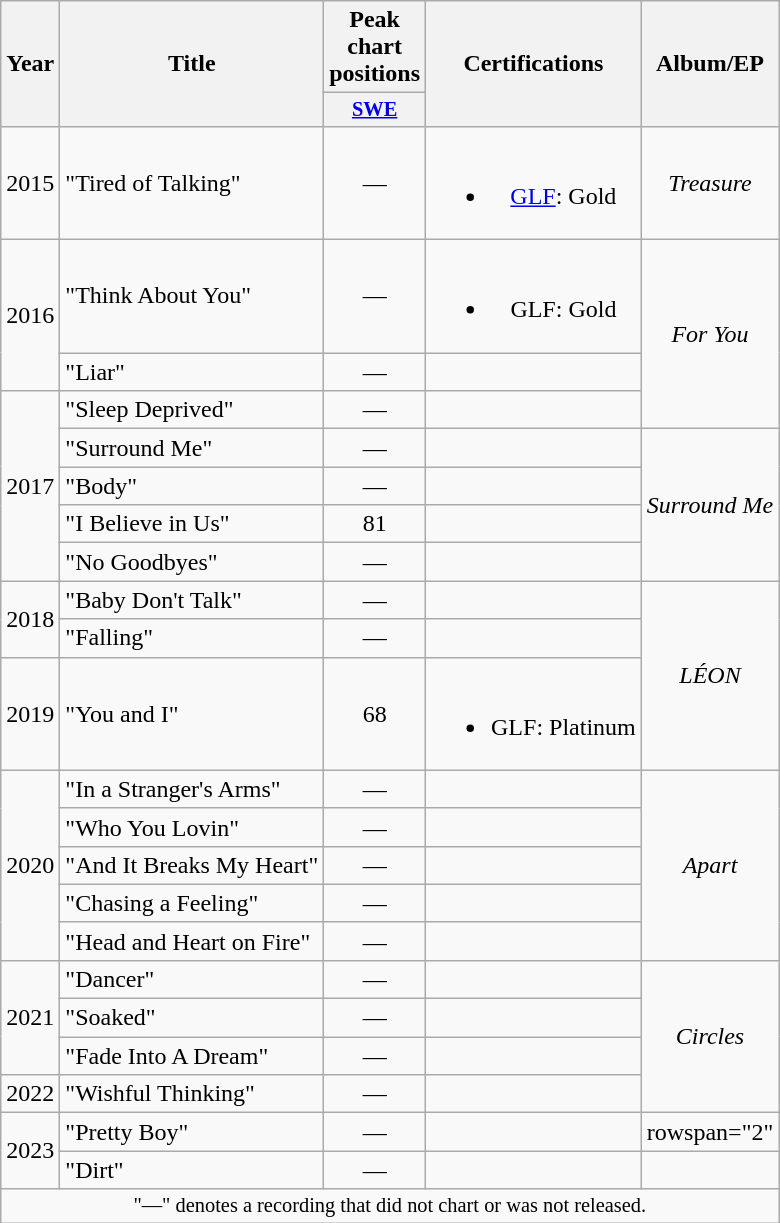<table class="wikitable plainrowheaders" style="text-align:center;">
<tr>
<th scope="col" rowspan="2">Year</th>
<th scope="col" rowspan="2">Title</th>
<th scope="col">Peak chart positions</th>
<th scope="col" rowspan="2">Certifications</th>
<th scope="col" rowspan="2">Album/EP</th>
</tr>
<tr>
<th scope="col" style="width:1.5em;font-size:85%;"><a href='#'>SWE</a><br></th>
</tr>
<tr>
<td>2015</td>
<td style="text-align:left;">"Tired of Talking"</td>
<td>—</td>
<td><br><ul><li><a href='#'>GLF</a>: Gold</li></ul></td>
<td><em>Treasure</em></td>
</tr>
<tr>
<td rowspan="2">2016</td>
<td style="text-align:left;">"Think About You"</td>
<td>—</td>
<td><br><ul><li>GLF: Gold</li></ul></td>
<td rowspan="3"><em>For You</em></td>
</tr>
<tr>
<td style="text-align:left;">"Liar"</td>
<td>—</td>
<td></td>
</tr>
<tr>
<td rowspan="5">2017</td>
<td style="text-align:left;">"Sleep Deprived"</td>
<td>—</td>
<td></td>
</tr>
<tr>
<td style="text-align:left;">"Surround Me"</td>
<td>—</td>
<td></td>
<td rowspan="4"><em>Surround Me</em></td>
</tr>
<tr>
<td style="text-align:left;">"Body"</td>
<td>—</td>
<td></td>
</tr>
<tr>
<td style="text-align:left;">"I Believe in Us"</td>
<td>81</td>
<td></td>
</tr>
<tr>
<td style="text-align:left;">"No Goodbyes"</td>
<td>—</td>
<td></td>
</tr>
<tr>
<td rowspan="2">2018</td>
<td style="text-align:left;">"Baby Don't Talk"</td>
<td>—</td>
<td></td>
<td rowspan="3"><em>LÉON</em></td>
</tr>
<tr>
<td style="text-align:left;">"Falling"</td>
<td>—</td>
<td></td>
</tr>
<tr>
<td>2019</td>
<td style="text-align:left;">"You and I"</td>
<td>68</td>
<td><br><ul><li>GLF: Platinum</li></ul></td>
</tr>
<tr>
<td rowspan="5">2020</td>
<td style="text-align:left;">"In a Stranger's Arms"</td>
<td>—</td>
<td></td>
<td rowspan="5"><em>Apart</em></td>
</tr>
<tr>
<td style="text-align:left;">"Who You Lovin"</td>
<td>—</td>
<td></td>
</tr>
<tr>
<td style="text-align:left;">"And It Breaks My Heart"</td>
<td>—</td>
<td></td>
</tr>
<tr>
<td style="text-align:left;">"Chasing a Feeling"</td>
<td>—</td>
<td></td>
</tr>
<tr>
<td style="text-align:left;">"Head and Heart on Fire"</td>
<td>—</td>
<td></td>
</tr>
<tr>
<td rowspan="3">2021</td>
<td style="text-align:left;">"Dancer"</td>
<td>—</td>
<td></td>
<td rowspan="4"><em>Circles</em></td>
</tr>
<tr>
<td style="text-align:left;">"Soaked"</td>
<td>—</td>
<td></td>
</tr>
<tr>
<td style="text-align:left;">"Fade Into A Dream"</td>
<td>—</td>
</tr>
<tr>
<td>2022</td>
<td style="text-align:left;">"Wishful Thinking"</td>
<td>—</td>
<td></td>
</tr>
<tr>
<td rowspan="2">2023</td>
<td style="text-align:left;">"Pretty Boy"</td>
<td>—</td>
<td></td>
<td>rowspan="2" </td>
</tr>
<tr>
<td style="text-align:left;">"Dirt"</td>
<td>—</td>
<td></td>
</tr>
<tr>
<td colspan="5" style="font-size:85%">"—" denotes a recording that did not chart or was not released.</td>
</tr>
</table>
